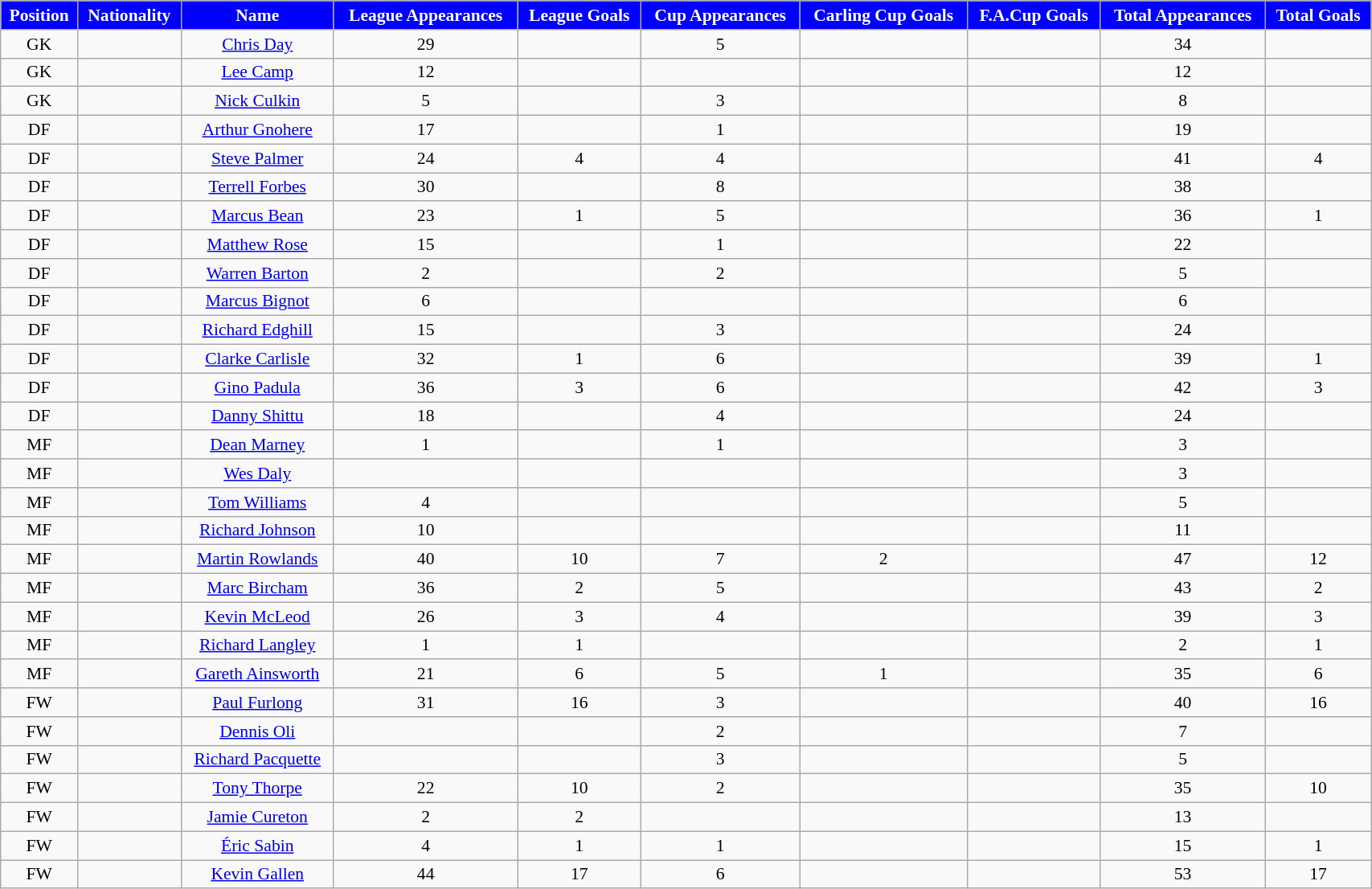<table class="wikitable" style="text-align:center; font-size:90%; width:90%;">
<tr>
<th style="background:#0000FF; color:#FFFFFF; text-align:center;">Position</th>
<th style="background:#0000FF; color:#FFFFFF; text-align:center;">Nationality</th>
<th style="background:#0000FF; color:#FFFFFF; text-align:center;"><strong>Name</strong></th>
<th style="background:#0000FF; color:#FFFFFF; text-align:center;">League Appearances</th>
<th style="background:#0000FF; color:#FFFFFF; text-align:center;">League Goals</th>
<th style="background:#0000FF; color:#FFFFFF; text-align:center;">Cup Appearances</th>
<th style="background:#0000FF; color:#FFFFFF; text-align:center;">Carling Cup Goals</th>
<th style="background:#0000FF; color:#FFFFFF; text-align:center;">F.A.Cup Goals</th>
<th style="background:#0000FF; color:#FFFFFF; text-align:center;">Total Appearances</th>
<th style="background:#0000FF; color:#FFFFFF; text-align:center;">Total Goals</th>
</tr>
<tr>
<td>GK</td>
<td></td>
<td><a href='#'>Chris Day</a></td>
<td>29</td>
<td></td>
<td>5</td>
<td></td>
<td></td>
<td>34</td>
<td></td>
</tr>
<tr>
<td>GK</td>
<td></td>
<td><a href='#'>Lee Camp</a></td>
<td>12</td>
<td></td>
<td></td>
<td></td>
<td></td>
<td>12</td>
<td></td>
</tr>
<tr>
<td>GK</td>
<td></td>
<td><a href='#'>Nick Culkin</a></td>
<td>5</td>
<td></td>
<td>3</td>
<td></td>
<td></td>
<td>8</td>
<td></td>
</tr>
<tr>
<td>DF</td>
<td></td>
<td><a href='#'>Arthur Gnohere</a></td>
<td>17</td>
<td></td>
<td>1</td>
<td></td>
<td></td>
<td>19</td>
<td></td>
</tr>
<tr>
<td>DF</td>
<td></td>
<td><a href='#'>Steve Palmer</a></td>
<td>24</td>
<td>4</td>
<td>4</td>
<td></td>
<td></td>
<td>41</td>
<td>4</td>
</tr>
<tr>
<td>DF</td>
<td></td>
<td><a href='#'>Terrell Forbes</a></td>
<td>30</td>
<td></td>
<td>8</td>
<td></td>
<td></td>
<td>38</td>
<td></td>
</tr>
<tr>
<td>DF</td>
<td></td>
<td><a href='#'>Marcus Bean</a></td>
<td>23</td>
<td>1</td>
<td>5</td>
<td></td>
<td></td>
<td>36</td>
<td>1</td>
</tr>
<tr>
<td>DF</td>
<td></td>
<td><a href='#'>Matthew Rose</a></td>
<td>15</td>
<td></td>
<td>1</td>
<td></td>
<td></td>
<td>22</td>
<td></td>
</tr>
<tr>
<td>DF</td>
<td></td>
<td><a href='#'>Warren Barton</a></td>
<td>2</td>
<td></td>
<td>2</td>
<td></td>
<td></td>
<td>5</td>
<td></td>
</tr>
<tr>
<td>DF</td>
<td></td>
<td><a href='#'>Marcus Bignot</a></td>
<td>6</td>
<td></td>
<td></td>
<td></td>
<td></td>
<td>6</td>
<td></td>
</tr>
<tr>
<td>DF</td>
<td></td>
<td><a href='#'>Richard Edghill</a></td>
<td>15</td>
<td></td>
<td>3</td>
<td></td>
<td></td>
<td>24</td>
<td></td>
</tr>
<tr>
<td>DF</td>
<td></td>
<td><a href='#'>Clarke Carlisle</a></td>
<td>32</td>
<td>1</td>
<td>6</td>
<td></td>
<td></td>
<td>39</td>
<td>1</td>
</tr>
<tr>
<td>DF</td>
<td></td>
<td><a href='#'>Gino Padula</a></td>
<td>36</td>
<td>3</td>
<td>6</td>
<td></td>
<td></td>
<td>42</td>
<td>3</td>
</tr>
<tr>
<td>DF</td>
<td></td>
<td><a href='#'>Danny Shittu</a></td>
<td>18</td>
<td></td>
<td>4</td>
<td></td>
<td></td>
<td>24</td>
<td></td>
</tr>
<tr>
<td>MF</td>
<td></td>
<td><a href='#'>Dean Marney</a></td>
<td>1</td>
<td></td>
<td>1</td>
<td></td>
<td></td>
<td>3</td>
<td></td>
</tr>
<tr>
<td>MF</td>
<td></td>
<td><a href='#'>Wes Daly</a></td>
<td></td>
<td></td>
<td></td>
<td></td>
<td></td>
<td>3</td>
<td></td>
</tr>
<tr>
<td>MF</td>
<td></td>
<td><a href='#'>Tom Williams</a></td>
<td>4</td>
<td></td>
<td></td>
<td></td>
<td></td>
<td>5</td>
<td></td>
</tr>
<tr>
<td>MF</td>
<td></td>
<td><a href='#'>Richard Johnson</a></td>
<td>10</td>
<td></td>
<td></td>
<td></td>
<td></td>
<td>11</td>
<td></td>
</tr>
<tr>
<td>MF</td>
<td></td>
<td><a href='#'>Martin Rowlands</a></td>
<td>40</td>
<td>10</td>
<td>7</td>
<td>2</td>
<td></td>
<td>47</td>
<td>12</td>
</tr>
<tr>
<td>MF</td>
<td></td>
<td><a href='#'>Marc Bircham</a></td>
<td>36</td>
<td>2</td>
<td>5</td>
<td></td>
<td></td>
<td>43</td>
<td>2</td>
</tr>
<tr>
<td>MF</td>
<td></td>
<td><a href='#'>Kevin McLeod</a></td>
<td>26</td>
<td>3</td>
<td>4</td>
<td></td>
<td></td>
<td>39</td>
<td>3</td>
</tr>
<tr>
<td>MF</td>
<td></td>
<td><a href='#'>Richard Langley</a></td>
<td>1</td>
<td>1</td>
<td></td>
<td></td>
<td></td>
<td>2</td>
<td>1</td>
</tr>
<tr>
<td>MF</td>
<td></td>
<td><a href='#'>Gareth Ainsworth</a></td>
<td>21</td>
<td>6</td>
<td>5</td>
<td>1</td>
<td></td>
<td>35</td>
<td>6</td>
</tr>
<tr>
<td>FW</td>
<td></td>
<td><a href='#'>Paul Furlong</a></td>
<td>31</td>
<td>16</td>
<td>3</td>
<td></td>
<td></td>
<td>40</td>
<td>16</td>
</tr>
<tr>
<td>FW</td>
<td></td>
<td><a href='#'>Dennis Oli</a></td>
<td></td>
<td></td>
<td>2</td>
<td></td>
<td></td>
<td>7</td>
<td></td>
</tr>
<tr>
<td>FW</td>
<td></td>
<td><a href='#'>Richard Pacquette</a></td>
<td></td>
<td></td>
<td>3</td>
<td></td>
<td></td>
<td>5</td>
<td></td>
</tr>
<tr>
<td>FW</td>
<td></td>
<td><a href='#'>Tony Thorpe</a></td>
<td>22</td>
<td>10</td>
<td>2</td>
<td></td>
<td></td>
<td>35</td>
<td>10</td>
</tr>
<tr>
<td>FW</td>
<td></td>
<td><a href='#'>Jamie Cureton</a></td>
<td>2</td>
<td>2</td>
<td></td>
<td></td>
<td></td>
<td>13</td>
<td></td>
</tr>
<tr>
<td>FW</td>
<td></td>
<td><a href='#'>Éric Sabin</a></td>
<td>4</td>
<td>1</td>
<td>1</td>
<td></td>
<td></td>
<td>15</td>
<td>1</td>
</tr>
<tr>
<td>FW</td>
<td></td>
<td><a href='#'>Kevin Gallen</a></td>
<td>44</td>
<td>17</td>
<td>6</td>
<td></td>
<td></td>
<td>53</td>
<td>17</td>
</tr>
</table>
